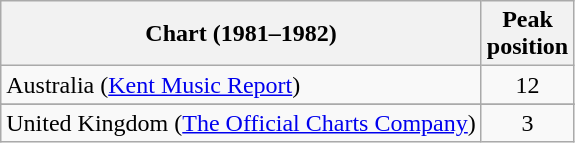<table class="wikitable sortable">
<tr>
<th scope="col">Chart (1981–1982)</th>
<th scope="col">Peak<br>position</th>
</tr>
<tr>
<td>Australia (<a href='#'>Kent Music Report</a>)</td>
<td style="text-align:center;">12</td>
</tr>
<tr>
</tr>
<tr>
</tr>
<tr>
<td>United Kingdom (<a href='#'>The Official Charts Company</a>)</td>
<td style="text-align:center;">3</td>
</tr>
</table>
